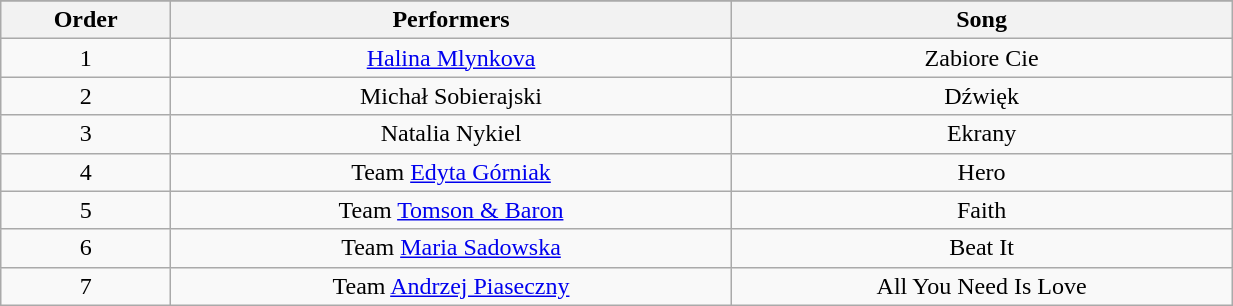<table class="wikitable" style="text-align:center; width:65%;">
<tr>
</tr>
<tr>
<th>Order</th>
<th>Performers</th>
<th>Song</th>
</tr>
<tr>
<td>1</td>
<td><a href='#'>Halina Mlynkova</a></td>
<td>Zabiore Cie</td>
</tr>
<tr>
<td>2</td>
<td>Michał Sobierajski</td>
<td>Dźwięk</td>
</tr>
<tr>
<td>3</td>
<td>Natalia Nykiel</td>
<td>Ekrany</td>
</tr>
<tr>
<td>4</td>
<td>Team <a href='#'>Edyta Górniak</a></td>
<td>Hero</td>
</tr>
<tr>
<td>5</td>
<td>Team <a href='#'>Tomson & Baron</a></td>
<td>Faith</td>
</tr>
<tr>
<td>6</td>
<td>Team <a href='#'>Maria Sadowska</a></td>
<td>Beat It</td>
</tr>
<tr>
<td>7</td>
<td>Team <a href='#'>Andrzej Piaseczny</a></td>
<td>All You Need Is Love</td>
</tr>
</table>
